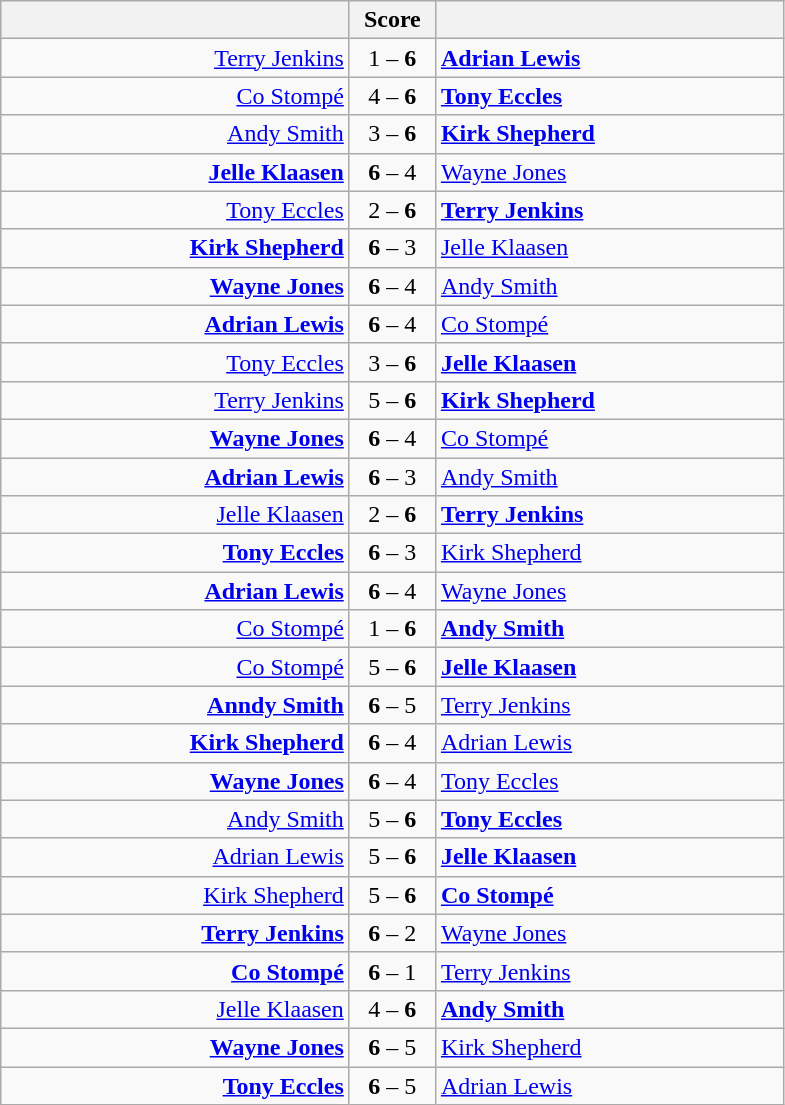<table class=wikitable style="text-align:center">
<tr>
<th width=225></th>
<th width=50>Score</th>
<th width=225></th>
</tr>
<tr align=left>
<td align=right><a href='#'>Terry Jenkins</a> </td>
<td align=center>1 – <strong>6</strong></td>
<td> <strong><a href='#'>Adrian Lewis</a></strong></td>
</tr>
<tr align=left>
<td align=right><a href='#'>Co Stompé</a> </td>
<td align=center>4 – <strong>6</strong></td>
<td> <strong><a href='#'>Tony Eccles</a></strong></td>
</tr>
<tr align=left>
<td align=right><a href='#'>Andy Smith</a> </td>
<td align=center>3 – <strong>6</strong></td>
<td> <strong><a href='#'>Kirk Shepherd</a></strong></td>
</tr>
<tr align=left>
<td align=right><strong><a href='#'>Jelle Klaasen</a></strong> </td>
<td align=center><strong>6</strong> – 4</td>
<td> <a href='#'>Wayne Jones</a></td>
</tr>
<tr align=left>
<td align=right><a href='#'>Tony Eccles</a> </td>
<td align=center>2 – <strong>6</strong></td>
<td> <strong><a href='#'>Terry Jenkins</a></strong></td>
</tr>
<tr align=left>
<td align=right><strong><a href='#'>Kirk Shepherd</a></strong> </td>
<td align=center><strong>6</strong> – 3</td>
<td> <a href='#'>Jelle Klaasen</a></td>
</tr>
<tr align=left>
<td align=right><strong><a href='#'>Wayne Jones</a></strong> </td>
<td align=center><strong>6</strong> – 4</td>
<td> <a href='#'>Andy Smith</a></td>
</tr>
<tr align=left>
<td align=right><strong><a href='#'>Adrian Lewis</a></strong> </td>
<td align=center><strong>6</strong> – 4</td>
<td> <a href='#'>Co Stompé</a></td>
</tr>
<tr align=left>
<td align=right><a href='#'>Tony Eccles</a> </td>
<td align=center>3 – <strong>6</strong></td>
<td> <strong><a href='#'>Jelle Klaasen</a></strong></td>
</tr>
<tr align=left>
<td align=right><a href='#'>Terry Jenkins</a> </td>
<td align=center>5 – <strong>6</strong></td>
<td> <strong><a href='#'>Kirk Shepherd</a></strong></td>
</tr>
<tr align=left>
<td align=right><strong><a href='#'>Wayne Jones</a></strong> </td>
<td align=center><strong>6</strong> – 4</td>
<td> <a href='#'>Co Stompé</a></td>
</tr>
<tr align=left>
<td align=right><strong><a href='#'>Adrian Lewis</a></strong> </td>
<td align=center><strong>6</strong> – 3</td>
<td> <a href='#'>Andy Smith</a></td>
</tr>
<tr align=left>
<td align=right><a href='#'>Jelle Klaasen</a> </td>
<td align=center>2 – <strong>6</strong></td>
<td> <strong><a href='#'>Terry Jenkins</a></strong></td>
</tr>
<tr align=left>
<td align=right><strong><a href='#'>Tony Eccles</a></strong> </td>
<td align=center><strong>6</strong> – 3</td>
<td> <a href='#'>Kirk Shepherd</a></td>
</tr>
<tr align=left>
<td align=right><strong><a href='#'>Adrian Lewis</a></strong> </td>
<td align=center><strong>6</strong> – 4</td>
<td> <a href='#'>Wayne Jones</a></td>
</tr>
<tr align=left>
<td align=right><a href='#'>Co Stompé</a> </td>
<td align=center>1 – <strong>6</strong></td>
<td> <strong><a href='#'>Andy Smith</a></strong></td>
</tr>
<tr align=left>
<td align=right><a href='#'>Co Stompé</a> </td>
<td align=center>5 – <strong>6</strong></td>
<td> <strong><a href='#'>Jelle Klaasen</a></strong></td>
</tr>
<tr align=left>
<td align=right><strong><a href='#'>Anndy Smith</a></strong> </td>
<td align=center><strong>6</strong> – 5</td>
<td> <a href='#'>Terry Jenkins</a></td>
</tr>
<tr align=left>
<td align=right><strong><a href='#'>Kirk Shepherd</a></strong> </td>
<td align=center><strong>6</strong> – 4</td>
<td> <a href='#'>Adrian Lewis</a></td>
</tr>
<tr align=left>
<td align=right><strong><a href='#'>Wayne Jones</a></strong> </td>
<td align=center><strong>6</strong> – 4</td>
<td> <a href='#'>Tony Eccles</a></td>
</tr>
<tr align=left>
<td align=right><a href='#'>Andy Smith</a> </td>
<td align=center>5 – <strong>6</strong></td>
<td> <strong><a href='#'>Tony Eccles</a></strong></td>
</tr>
<tr align=left>
<td align=right><a href='#'>Adrian Lewis</a> </td>
<td align=center>5 – <strong>6</strong></td>
<td> <strong><a href='#'>Jelle Klaasen</a></strong></td>
</tr>
<tr align=left>
<td align=right><a href='#'>Kirk Shepherd</a> </td>
<td align=center>5 – <strong>6</strong></td>
<td> <strong><a href='#'>Co Stompé</a></strong></td>
</tr>
<tr align=left>
<td align=right><strong><a href='#'>Terry Jenkins</a></strong> </td>
<td align=center><strong>6</strong> – 2</td>
<td> <a href='#'>Wayne Jones</a></td>
</tr>
<tr align=left>
<td align=right><strong><a href='#'>Co Stompé</a></strong> </td>
<td align=center><strong>6</strong> – 1</td>
<td> <a href='#'>Terry Jenkins</a></td>
</tr>
<tr align=left>
<td align=right><a href='#'>Jelle Klaasen</a> </td>
<td align=center>4 – <strong>6</strong></td>
<td> <strong><a href='#'>Andy Smith</a></strong></td>
</tr>
<tr align=left>
<td align=right><strong><a href='#'>Wayne Jones</a></strong> </td>
<td align=center><strong>6</strong> – 5</td>
<td> <a href='#'>Kirk Shepherd</a></td>
</tr>
<tr align=left>
<td align=right><strong><a href='#'>Tony Eccles</a></strong> </td>
<td align=center><strong>6</strong> – 5</td>
<td> <a href='#'>Adrian Lewis</a></td>
</tr>
</table>
